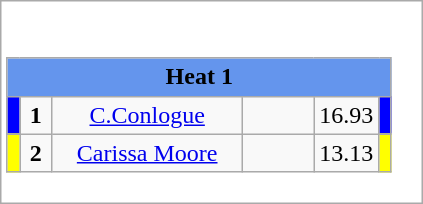<table class="wikitable" style="background:#fff;">
<tr>
<td><div><br><table class="wikitable">
<tr>
<td colspan="6"  style="text-align:center; background:#6495ed;"><strong>Heat 1</strong></td>
</tr>
<tr>
<td style="width:01px; background: #00f;"></td>
<td style="width:14px; text-align:center;"><strong>1</strong></td>
<td style="width:120px; text-align:center;"><a href='#'>C.Conlogue</a></td>
<td style="width:40px; text-align:center;"></td>
<td style="width:20px; text-align:center;">16.93</td>
<td style="width:01px; background: #00f;"></td>
</tr>
<tr>
<td style="width:01px; background: #ff0;"></td>
<td style="width:14px; text-align:center;"><strong>2</strong></td>
<td style="width:120px; text-align:center;"><a href='#'>Carissa Moore</a></td>
<td style="width:40px; text-align:center;"></td>
<td style="width:20px; text-align:center;">13.13</td>
<td style="width:01px; background: #ff0;"></td>
</tr>
</table>
</div></td>
</tr>
</table>
